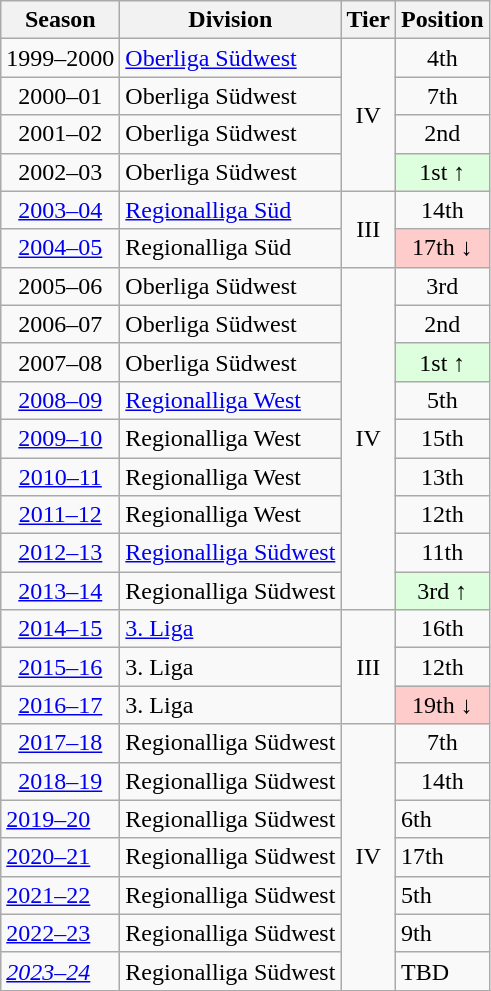<table class="wikitable">
<tr>
<th>Season</th>
<th>Division</th>
<th>Tier</th>
<th>Position</th>
</tr>
<tr align="center">
<td>1999–2000</td>
<td align="left"><a href='#'>Oberliga Südwest</a></td>
<td rowspan=4>IV</td>
<td>4th</td>
</tr>
<tr align="center">
<td>2000–01</td>
<td align="left">Oberliga Südwest</td>
<td>7th</td>
</tr>
<tr align="center">
<td>2001–02</td>
<td align="left">Oberliga Südwest</td>
<td>2nd</td>
</tr>
<tr align="center">
<td>2002–03</td>
<td align="left">Oberliga Südwest</td>
<td bgcolor="#ddffdd">1st ↑</td>
</tr>
<tr align="center">
<td><a href='#'>2003–04</a></td>
<td align="left"><a href='#'>Regionalliga Süd</a></td>
<td rowspan=2>III</td>
<td>14th</td>
</tr>
<tr align="center">
<td><a href='#'>2004–05</a></td>
<td align="left">Regionalliga Süd</td>
<td bgcolor="#ffcccc">17th ↓</td>
</tr>
<tr align="center">
<td>2005–06</td>
<td align="left">Oberliga Südwest</td>
<td rowspan=9>IV</td>
<td>3rd</td>
</tr>
<tr align="center">
<td>2006–07</td>
<td align="left">Oberliga Südwest</td>
<td>2nd</td>
</tr>
<tr align="center">
<td>2007–08</td>
<td align="left">Oberliga Südwest</td>
<td bgcolor="#ddffdd">1st ↑</td>
</tr>
<tr align="center">
<td><a href='#'>2008–09</a></td>
<td align="left"><a href='#'>Regionalliga West</a></td>
<td>5th</td>
</tr>
<tr align="center">
<td><a href='#'>2009–10</a></td>
<td align="left">Regionalliga West</td>
<td>15th</td>
</tr>
<tr align="center">
<td><a href='#'>2010–11</a></td>
<td align="left">Regionalliga West</td>
<td>13th</td>
</tr>
<tr align="center">
<td><a href='#'>2011–12</a></td>
<td align="left">Regionalliga West</td>
<td>12th</td>
</tr>
<tr align="center">
<td><a href='#'>2012–13</a></td>
<td align="left"><a href='#'>Regionalliga Südwest</a></td>
<td>11th</td>
</tr>
<tr align="center">
<td><a href='#'>2013–14</a></td>
<td align="left">Regionalliga Südwest</td>
<td bgcolor="#ddffdd">3rd ↑</td>
</tr>
<tr align="center">
<td><a href='#'>2014–15</a></td>
<td align="left"><a href='#'>3. Liga</a></td>
<td rowspan=3>III</td>
<td>16th</td>
</tr>
<tr align="center">
<td><a href='#'>2015–16</a></td>
<td align="left">3. Liga</td>
<td>12th</td>
</tr>
<tr align="center">
<td><a href='#'>2016–17</a></td>
<td align="left">3. Liga</td>
<td bgcolor="#ffcccc">19th ↓</td>
</tr>
<tr align="center">
<td><a href='#'>2017–18</a></td>
<td align="left">Regionalliga Südwest</td>
<td rowspan="7">IV</td>
<td>7th</td>
</tr>
<tr align="center">
<td><a href='#'>2018–19</a></td>
<td align="left">Regionalliga Südwest</td>
<td>14th</td>
</tr>
<tr>
<td><a href='#'>2019–20</a></td>
<td>Regionalliga Südwest</td>
<td>6th</td>
</tr>
<tr>
<td><a href='#'>2020–21</a></td>
<td>Regionalliga Südwest</td>
<td>17th</td>
</tr>
<tr>
<td><a href='#'>2021–22</a></td>
<td>Regionalliga Südwest</td>
<td>5th</td>
</tr>
<tr>
<td><a href='#'>2022–23</a></td>
<td>Regionalliga Südwest</td>
<td>9th</td>
</tr>
<tr>
<td><em><a href='#'>2023–24</a></em></td>
<td>Regionalliga Südwest</td>
<td>TBD</td>
</tr>
</table>
